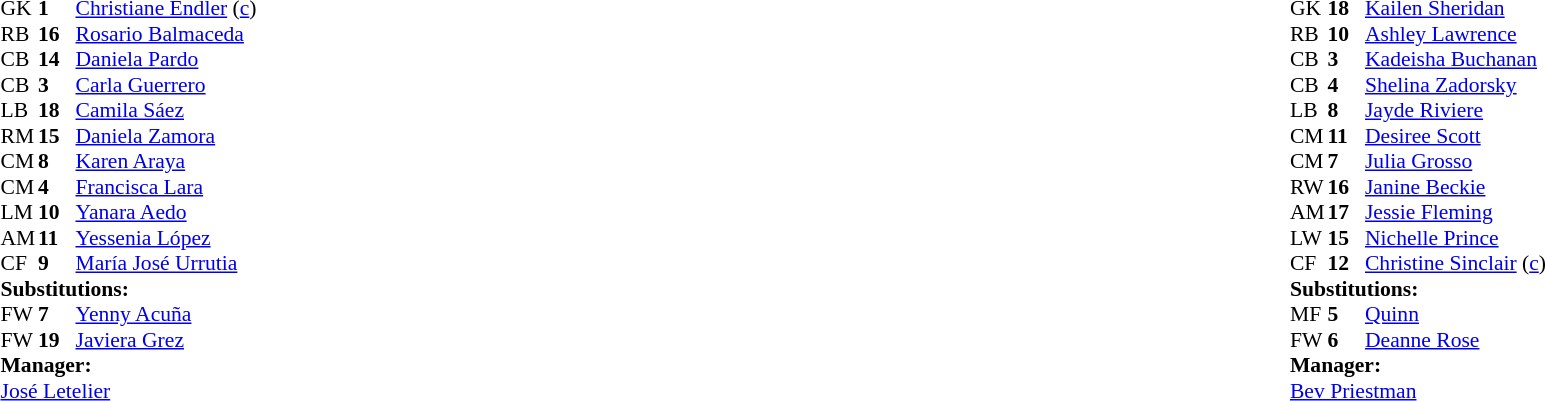<table width="100%">
<tr>
<td valign="top" width="40%"><br><table style="font-size:90%" cellspacing="0" cellpadding="0">
<tr>
<th width=25></th>
<th width=25></th>
</tr>
<tr>
<td>GK</td>
<td><strong>1</strong></td>
<td><a href='#'>Christiane Endler</a> (<a href='#'>c</a>)</td>
</tr>
<tr>
<td>RB</td>
<td><strong>16</strong></td>
<td><a href='#'>Rosario Balmaceda</a></td>
</tr>
<tr>
<td>CB</td>
<td><strong>14</strong></td>
<td><a href='#'>Daniela Pardo</a></td>
<td></td>
<td></td>
</tr>
<tr>
<td>CB</td>
<td><strong>3</strong></td>
<td><a href='#'>Carla Guerrero</a></td>
</tr>
<tr>
<td>LB</td>
<td><strong>18</strong></td>
<td><a href='#'>Camila Sáez</a></td>
</tr>
<tr>
<td>RM</td>
<td><strong>15</strong></td>
<td><a href='#'>Daniela Zamora</a></td>
</tr>
<tr>
<td>CM</td>
<td><strong>8</strong></td>
<td><a href='#'>Karen Araya</a></td>
</tr>
<tr>
<td>CM</td>
<td><strong>4</strong></td>
<td><a href='#'>Francisca Lara</a></td>
</tr>
<tr>
<td>LM</td>
<td><strong>10</strong></td>
<td><a href='#'>Yanara Aedo</a></td>
</tr>
<tr>
<td>AM</td>
<td><strong>11</strong></td>
<td><a href='#'>Yessenia López</a></td>
<td></td>
<td></td>
</tr>
<tr>
<td>CF</td>
<td><strong>9</strong></td>
<td><a href='#'>María José Urrutia</a></td>
</tr>
<tr>
<td colspan=3><strong>Substitutions:</strong></td>
</tr>
<tr>
<td>FW</td>
<td><strong>7</strong></td>
<td><a href='#'>Yenny Acuña</a></td>
<td></td>
<td></td>
</tr>
<tr>
<td>FW</td>
<td><strong>19</strong></td>
<td><a href='#'>Javiera Grez</a></td>
<td></td>
<td></td>
</tr>
<tr>
<td colspan=3><strong>Manager:</strong></td>
</tr>
<tr>
<td colspan=3><a href='#'>José Letelier</a></td>
</tr>
</table>
</td>
<td valign="top"></td>
<td valign="top" width="50%"><br><table style="font-size:90%; margin:auto" cellspacing="0" cellpadding="0">
<tr>
<th width=25></th>
<th width=25></th>
</tr>
<tr>
<td>GK</td>
<td><strong>18</strong></td>
<td><a href='#'>Kailen Sheridan</a></td>
</tr>
<tr>
<td>RB</td>
<td><strong>10</strong></td>
<td><a href='#'>Ashley Lawrence</a></td>
</tr>
<tr>
<td>CB</td>
<td><strong>3</strong></td>
<td><a href='#'>Kadeisha Buchanan</a></td>
</tr>
<tr>
<td>CB</td>
<td><strong>4</strong></td>
<td><a href='#'>Shelina Zadorsky</a></td>
</tr>
<tr>
<td>LB</td>
<td><strong>8</strong></td>
<td><a href='#'>Jayde Riviere</a></td>
</tr>
<tr>
<td>CM</td>
<td><strong>11</strong></td>
<td><a href='#'>Desiree Scott</a></td>
<td></td>
</tr>
<tr>
<td>CM</td>
<td><strong>7</strong></td>
<td><a href='#'>Julia Grosso</a></td>
<td></td>
<td></td>
</tr>
<tr>
<td>RW</td>
<td><strong>16</strong></td>
<td><a href='#'>Janine Beckie</a></td>
</tr>
<tr>
<td>AM</td>
<td><strong>17</strong></td>
<td><a href='#'>Jessie Fleming</a></td>
</tr>
<tr>
<td>LW</td>
<td><strong>15</strong></td>
<td><a href='#'>Nichelle Prince</a></td>
<td></td>
<td></td>
</tr>
<tr>
<td>CF</td>
<td><strong>12</strong></td>
<td><a href='#'>Christine Sinclair</a> (<a href='#'>c</a>)</td>
</tr>
<tr>
<td colspan=3><strong>Substitutions:</strong></td>
</tr>
<tr>
<td>MF</td>
<td><strong>5</strong></td>
<td><a href='#'>Quinn</a></td>
<td></td>
<td></td>
</tr>
<tr>
<td>FW</td>
<td><strong>6</strong></td>
<td><a href='#'>Deanne Rose</a></td>
<td></td>
<td></td>
</tr>
<tr>
<td colspan=3><strong>Manager:</strong></td>
</tr>
<tr>
<td colspan=3> <a href='#'>Bev Priestman</a></td>
</tr>
</table>
</td>
</tr>
</table>
